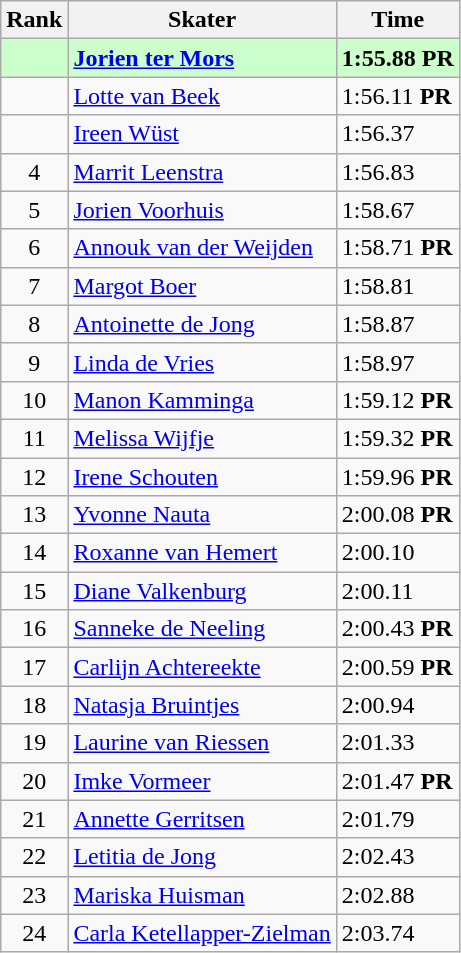<table class="wikitable">
<tr>
<th>Rank</th>
<th>Skater</th>
<th>Time</th>
</tr>
<tr bgcolor=ccffcc>
<td align="center"></td>
<td><strong><a href='#'>Jorien ter Mors</a></strong></td>
<td><strong>1:55.88 PR</strong></td>
</tr>
<tr>
<td align="center"></td>
<td><a href='#'>Lotte van Beek</a></td>
<td>1:56.11 <strong>PR</strong></td>
</tr>
<tr>
<td align="center"></td>
<td><a href='#'>Ireen Wüst</a></td>
<td>1:56.37</td>
</tr>
<tr>
<td align="center">4</td>
<td><a href='#'>Marrit Leenstra</a></td>
<td>1:56.83</td>
</tr>
<tr>
<td align="center">5</td>
<td><a href='#'>Jorien Voorhuis</a></td>
<td>1:58.67</td>
</tr>
<tr>
<td align="center">6</td>
<td><a href='#'>Annouk van der Weijden</a></td>
<td>1:58.71 <strong>PR</strong></td>
</tr>
<tr>
<td align="center">7</td>
<td><a href='#'>Margot Boer</a></td>
<td>1:58.81</td>
</tr>
<tr>
<td align="center">8</td>
<td><a href='#'>Antoinette de Jong</a></td>
<td>1:58.87</td>
</tr>
<tr>
<td align="center">9</td>
<td><a href='#'>Linda de Vries</a></td>
<td>1:58.97</td>
</tr>
<tr>
<td align="center">10</td>
<td><a href='#'>Manon Kamminga</a></td>
<td>1:59.12 <strong>PR</strong></td>
</tr>
<tr>
<td align="center">11</td>
<td><a href='#'>Melissa Wijfje</a></td>
<td>1:59.32 <strong>PR</strong></td>
</tr>
<tr>
<td align="center">12</td>
<td><a href='#'>Irene Schouten</a></td>
<td>1:59.96 <strong>PR</strong></td>
</tr>
<tr>
<td align="center">13</td>
<td><a href='#'>Yvonne Nauta</a></td>
<td>2:00.08 <strong>PR</strong></td>
</tr>
<tr>
<td align="center">14</td>
<td><a href='#'>Roxanne van Hemert</a></td>
<td>2:00.10</td>
</tr>
<tr>
<td align="center">15</td>
<td><a href='#'>Diane Valkenburg</a></td>
<td>2:00.11</td>
</tr>
<tr>
<td align="center">16</td>
<td><a href='#'>Sanneke de Neeling</a></td>
<td>2:00.43 <strong>PR</strong></td>
</tr>
<tr>
<td align="center">17</td>
<td><a href='#'>Carlijn Achtereekte</a></td>
<td>2:00.59 <strong>PR</strong></td>
</tr>
<tr>
<td align="center">18</td>
<td><a href='#'>Natasja Bruintjes</a></td>
<td>2:00.94</td>
</tr>
<tr>
<td align="center">19</td>
<td><a href='#'>Laurine van Riessen</a></td>
<td>2:01.33</td>
</tr>
<tr>
<td align="center">20</td>
<td><a href='#'>Imke Vormeer</a></td>
<td>2:01.47 <strong>PR</strong></td>
</tr>
<tr>
<td align="center">21</td>
<td><a href='#'>Annette Gerritsen</a></td>
<td>2:01.79</td>
</tr>
<tr>
<td align="center">22</td>
<td><a href='#'>Letitia de Jong</a></td>
<td>2:02.43</td>
</tr>
<tr>
<td align="center">23</td>
<td><a href='#'>Mariska Huisman</a></td>
<td>2:02.88</td>
</tr>
<tr>
<td align="center">24</td>
<td><a href='#'>Carla Ketellapper-Zielman</a></td>
<td>2:03.74</td>
</tr>
</table>
